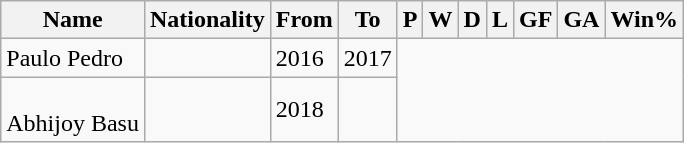<table class="wikitable plainrowheaders sortable" style="text-align:center">
<tr>
<th>Name</th>
<th>Nationality</th>
<th>From</th>
<th class="unsortable">To</th>
<th>P</th>
<th>W</th>
<th>D</th>
<th>L</th>
<th>GF</th>
<th>GA</th>
<th>Win%</th>
</tr>
<tr>
<td scope=row style=text-align:left>Paulo Pedro</td>
<td align=left></td>
<td align=left>2016</td>
<td align=left>2017<br></td>
</tr>
<tr>
<td scope=row style=text-align:left><br>Abhijoy Basu</td>
<td align=left></td>
<td align=left>2018</td>
<td align=left><br></td>
</tr>
</table>
